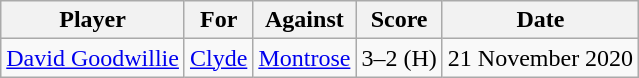<table class="wikitable" style="text-align:center">
<tr>
<th>Player</th>
<th>For</th>
<th>Against</th>
<th>Score</th>
<th>Date</th>
</tr>
<tr>
<td align="left"> <a href='#'>David Goodwillie</a></td>
<td><a href='#'>Clyde</a></td>
<td><a href='#'>Montrose</a></td>
<td>3–2 (H)</td>
<td>21 November 2020</td>
</tr>
</table>
